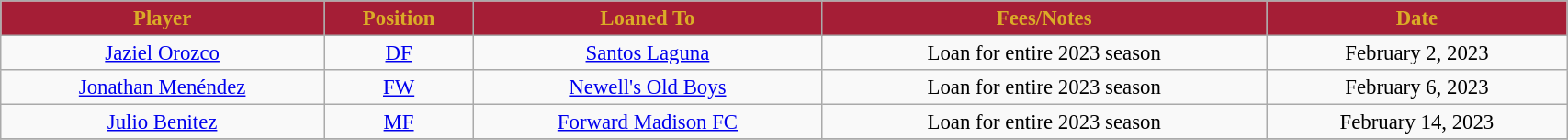<table class="wikitable sortable" style="width:90%; text-align:center; font-size:95%;">
<tr>
<th style="background:#A51E36; color:#DAAC27; text-align:center;"><strong>Player </strong></th>
<th style="background:#A51E36; color:#DAAC27; text-align:center;"><strong>Position </strong></th>
<th style="background:#A51E36; color:#DAAC27; text-align:center;"><strong>Loaned To</strong></th>
<th style="background:#A51E36; color:#DAAC27; text-align:center;"><strong>Fees/Notes </strong></th>
<th style="background:#A51E36; color:#DAAC27; text-align:center;"><strong>Date</strong></th>
</tr>
<tr>
<td> <a href='#'>Jaziel Orozco</a></td>
<td><a href='#'>DF</a></td>
<td> <a href='#'>Santos Laguna</a></td>
<td>Loan for entire 2023 season</td>
<td>February 2, 2023</td>
</tr>
<tr>
<td> <a href='#'>Jonathan Menéndez</a></td>
<td style="text-align:center;"><a href='#'>FW</a></td>
<td> <a href='#'>Newell's Old Boys</a></td>
<td>Loan for entire 2023 season</td>
<td>February 6, 2023</td>
</tr>
<tr>
<td> <a href='#'>Julio Benitez</a></td>
<td><a href='#'>MF</a></td>
<td> <a href='#'>Forward Madison FC</a></td>
<td>Loan for entire 2023 season</td>
<td>February 14, 2023</td>
</tr>
<tr>
</tr>
</table>
